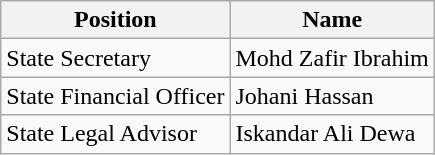<table class="wikitable">
<tr>
<th>Position</th>
<th>Name</th>
</tr>
<tr>
<td>State Secretary</td>
<td>Mohd Zafir Ibrahim</td>
</tr>
<tr>
<td>State Financial Officer</td>
<td>Johani Hassan</td>
</tr>
<tr>
<td>State Legal Advisor</td>
<td>Iskandar Ali Dewa</td>
</tr>
</table>
